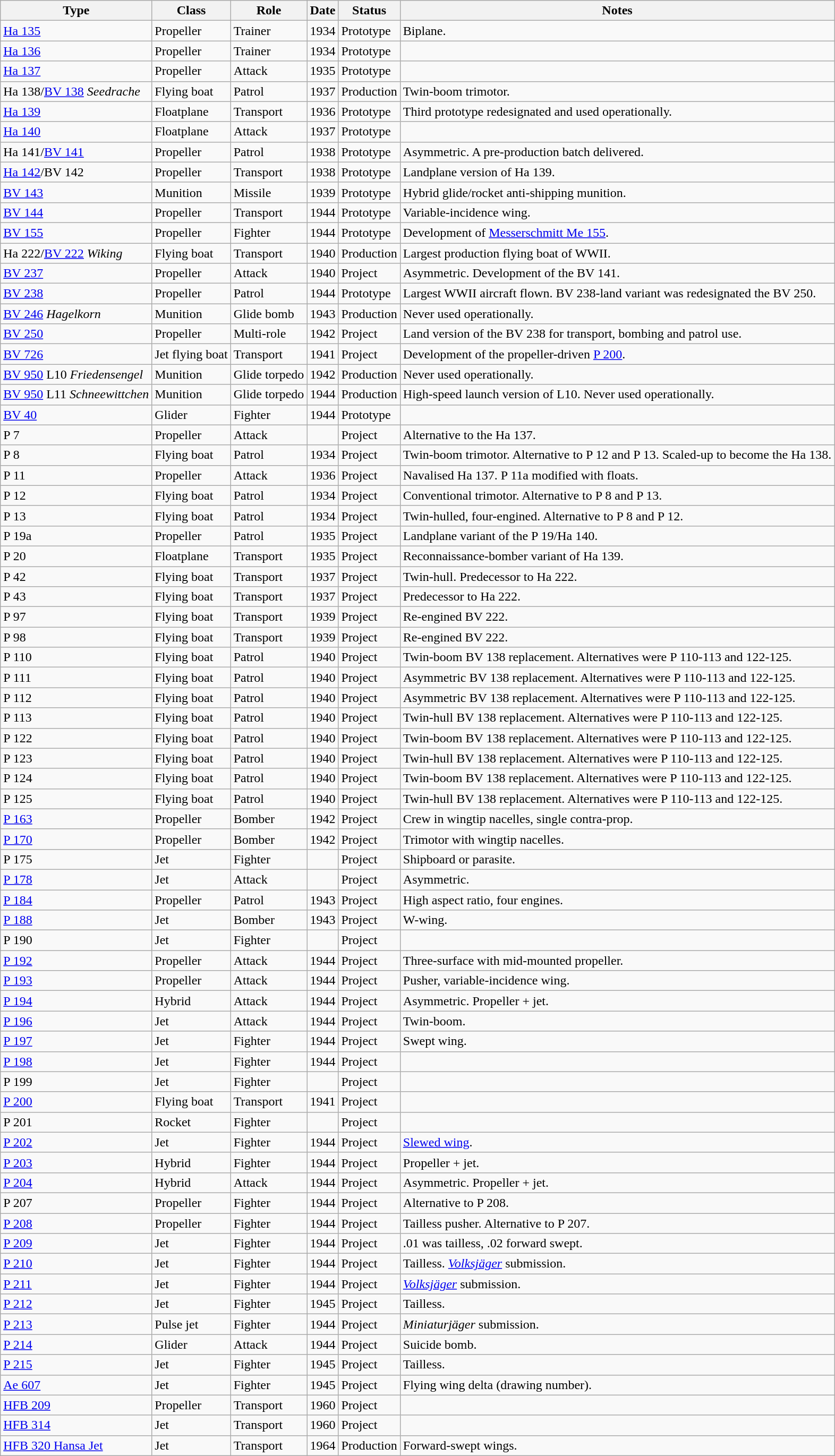<table class="wikitable sortable">
<tr>
<th>Type</th>
<th>Class</th>
<th>Role</th>
<th>Date</th>
<th>Status</th>
<th>Notes</th>
</tr>
<tr>
<td data-sort-value="BV 135"><a href='#'>Ha 135</a></td>
<td>Propeller</td>
<td>Trainer</td>
<td>1934</td>
<td>Prototype</td>
<td>Biplane.</td>
</tr>
<tr>
<td data-sort-value="BV 136"><a href='#'>Ha 136</a></td>
<td>Propeller</td>
<td>Trainer</td>
<td>1934</td>
<td>Prototype</td>
<td></td>
</tr>
<tr>
<td data-sort-value="BV 137"><a href='#'>Ha 137</a></td>
<td>Propeller</td>
<td>Attack</td>
<td>1935</td>
<td>Prototype</td>
<td></td>
</tr>
<tr>
<td data-sort-value="BV 138">Ha 138/<a href='#'>BV 138</a> <em>Seedrache</em></td>
<td>Flying boat</td>
<td>Patrol</td>
<td>1937</td>
<td>Production</td>
<td>Twin-boom trimotor.</td>
</tr>
<tr>
<td data-sort-value="BV 139"><a href='#'>Ha 139</a></td>
<td>Floatplane</td>
<td>Transport</td>
<td>1936</td>
<td>Prototype</td>
<td>Third prototype redesignated and used operationally.</td>
</tr>
<tr>
<td data-sort-value="BV 140"><a href='#'>Ha 140</a></td>
<td>Floatplane</td>
<td>Attack</td>
<td>1937</td>
<td>Prototype</td>
<td></td>
</tr>
<tr>
<td data-sort-value="BV 141">Ha 141/<a href='#'>BV 141</a></td>
<td>Propeller</td>
<td>Patrol</td>
<td>1938</td>
<td>Prototype</td>
<td>Asymmetric. A pre-production batch delivered.</td>
</tr>
<tr>
<td data-sort-value="BV 142"><a href='#'>Ha 142</a>/BV 142</td>
<td>Propeller</td>
<td>Transport</td>
<td>1938</td>
<td>Prototype</td>
<td>Landplane version of Ha 139.</td>
</tr>
<tr>
<td><a href='#'>BV 143</a></td>
<td>Munition</td>
<td>Missile</td>
<td>1939</td>
<td>Prototype</td>
<td>Hybrid glide/rocket anti-shipping munition.</td>
</tr>
<tr>
<td><a href='#'>BV 144</a></td>
<td>Propeller</td>
<td>Transport</td>
<td>1944</td>
<td>Prototype</td>
<td>Variable-incidence wing.</td>
</tr>
<tr>
<td data-sort-value="BV 155"><a href='#'>BV 155</a></td>
<td>Propeller</td>
<td>Fighter</td>
<td>1944</td>
<td>Prototype</td>
<td>Development of <a href='#'>Messerschmitt Me 155</a>.</td>
</tr>
<tr>
<td data-sort-value="BV 222">Ha 222/<a href='#'>BV 222</a> <em>Wiking</em></td>
<td>Flying boat</td>
<td>Transport</td>
<td>1940</td>
<td>Production</td>
<td>Largest production flying boat of WWII.</td>
</tr>
<tr>
<td><a href='#'>BV 237</a></td>
<td>Propeller</td>
<td>Attack</td>
<td>1940</td>
<td>Project</td>
<td>Asymmetric. Development of the BV 141.</td>
</tr>
<tr>
<td><a href='#'>BV 238</a></td>
<td>Propeller</td>
<td>Patrol</td>
<td>1944</td>
<td>Prototype</td>
<td>Largest WWII aircraft flown. BV 238-land variant was redesignated the BV 250.</td>
</tr>
<tr>
<td><a href='#'>BV 246</a> <em>Hagelkorn</em></td>
<td>Munition</td>
<td>Glide bomb</td>
<td>1943</td>
<td>Production</td>
<td>Never used operationally.</td>
</tr>
<tr>
<td><a href='#'>BV 250</a></td>
<td>Propeller</td>
<td>Multi-role</td>
<td>1942</td>
<td>Project</td>
<td>Land version of the BV 238 for transport, bombing and patrol use.</td>
</tr>
<tr>
<td><a href='#'>BV 726</a></td>
<td>Jet flying boat</td>
<td>Transport</td>
<td>1941</td>
<td>Project</td>
<td>Development of the propeller-driven <a href='#'>P 200</a>.</td>
</tr>
<tr>
<td data-sort-value="BV 950"><a href='#'>BV 950</a> L10 <em>Friedensengel</em></td>
<td>Munition</td>
<td>Glide torpedo</td>
<td>1942</td>
<td>Production</td>
<td>Never used operationally.</td>
</tr>
<tr>
<td data-sort-value="BV 951"><a href='#'>BV 950</a> L11 <em>Schneewittchen</em></td>
<td>Munition</td>
<td>Glide torpedo</td>
<td>1944</td>
<td>Production</td>
<td>High-speed launch version of L10. Never used operationally.</td>
</tr>
<tr>
<td data-sort-value="BV 999"><a href='#'>BV 40</a></td>
<td>Glider</td>
<td>Fighter</td>
<td>1944</td>
<td>Prototype</td>
<td></td>
</tr>
<tr>
<td data-sort-value="P 007">P 7</td>
<td>Propeller</td>
<td>Attack</td>
<td></td>
<td>Project</td>
<td>Alternative to the Ha 137.</td>
</tr>
<tr>
<td data-sort-value="P 008">P 8</td>
<td>Flying boat</td>
<td>Patrol</td>
<td>1934</td>
<td>Project</td>
<td>Twin-boom trimotor. Alternative to P 12 and P 13. Scaled-up to become the Ha 138.</td>
</tr>
<tr>
<td data-sort-value="P 011">P 11</td>
<td>Propeller</td>
<td>Attack</td>
<td>1936</td>
<td>Project</td>
<td>Navalised Ha 137. P 11a modified with floats.</td>
</tr>
<tr>
<td data-sort-value="P 012">P 12</td>
<td>Flying boat</td>
<td>Patrol</td>
<td>1934</td>
<td>Project</td>
<td>Conventional trimotor. Alternative to P 8 and P 13.</td>
</tr>
<tr>
<td data-sort-value="P 013">P 13</td>
<td>Flying boat</td>
<td>Patrol</td>
<td>1934</td>
<td>Project</td>
<td>Twin-hulled, four-engined. Alternative to P 8 and P 12.</td>
</tr>
<tr>
<td data-sort-value="P 019">P 19a</td>
<td>Propeller</td>
<td>Patrol</td>
<td>1935</td>
<td>Project</td>
<td>Landplane variant of the P 19/Ha 140.</td>
</tr>
<tr>
<td data-sort-value="P 020">P 20</td>
<td>Floatplane</td>
<td>Transport</td>
<td>1935</td>
<td>Project</td>
<td>Reconnaissance-bomber variant of Ha 139.</td>
</tr>
<tr>
<td data-sort-value="P 042">P 42</td>
<td>Flying boat</td>
<td>Transport</td>
<td>1937</td>
<td>Project</td>
<td>Twin-hull. Predecessor to Ha 222.</td>
</tr>
<tr>
<td data-sort-value="P 043">P 43</td>
<td>Flying boat</td>
<td>Transport</td>
<td>1937</td>
<td>Project</td>
<td>Predecessor to Ha 222.</td>
</tr>
<tr>
<td data-sort-value="P 097">P 97</td>
<td>Flying boat</td>
<td>Transport</td>
<td>1939</td>
<td>Project</td>
<td>Re-engined BV 222.</td>
</tr>
<tr>
<td data-sort-value="P 098">P 98</td>
<td>Flying boat</td>
<td>Transport</td>
<td>1939</td>
<td>Project</td>
<td>Re-engined BV 222.</td>
</tr>
<tr>
<td>P 110</td>
<td>Flying boat</td>
<td>Patrol</td>
<td>1940</td>
<td>Project</td>
<td>Twin-boom BV 138 replacement. Alternatives were P 110-113 and 122-125.</td>
</tr>
<tr>
<td>P 111</td>
<td>Flying boat</td>
<td>Patrol</td>
<td>1940</td>
<td>Project</td>
<td>Asymmetric BV 138 replacement. Alternatives were P 110-113 and 122-125.</td>
</tr>
<tr>
<td>P 112</td>
<td>Flying boat</td>
<td>Patrol</td>
<td>1940</td>
<td>Project</td>
<td>Asymmetric BV 138 replacement. Alternatives were P 110-113 and 122-125.</td>
</tr>
<tr>
<td>P 113</td>
<td>Flying boat</td>
<td>Patrol</td>
<td>1940</td>
<td>Project</td>
<td>Twin-hull BV 138 replacement. Alternatives were P 110-113 and 122-125.</td>
</tr>
<tr>
<td>P 122</td>
<td>Flying boat</td>
<td>Patrol</td>
<td>1940</td>
<td>Project</td>
<td>Twin-boom BV 138 replacement. Alternatives were P 110-113 and 122-125.</td>
</tr>
<tr>
<td>P 123</td>
<td>Flying boat</td>
<td>Patrol</td>
<td>1940</td>
<td>Project</td>
<td>Twin-hull BV 138 replacement. Alternatives were P 110-113 and 122-125.</td>
</tr>
<tr>
<td>P 124</td>
<td>Flying boat</td>
<td>Patrol</td>
<td>1940</td>
<td>Project</td>
<td>Twin-boom BV 138 replacement. Alternatives were P 110-113 and 122-125.</td>
</tr>
<tr>
<td>P 125</td>
<td>Flying boat</td>
<td>Patrol</td>
<td>1940</td>
<td>Project</td>
<td>Twin-hull BV 138 replacement. Alternatives were P 110-113 and 122-125.</td>
</tr>
<tr>
<td><a href='#'>P 163</a></td>
<td>Propeller</td>
<td>Bomber</td>
<td>1942</td>
<td>Project</td>
<td>Crew in wingtip nacelles, single contra-prop.</td>
</tr>
<tr>
<td><a href='#'>P 170</a></td>
<td>Propeller</td>
<td>Bomber</td>
<td>1942</td>
<td>Project</td>
<td>Trimotor with wingtip nacelles.</td>
</tr>
<tr>
<td>P 175</td>
<td>Jet</td>
<td>Fighter</td>
<td></td>
<td>Project</td>
<td>Shipboard or parasite.</td>
</tr>
<tr>
<td><a href='#'>P 178</a></td>
<td>Jet</td>
<td>Attack</td>
<td></td>
<td>Project</td>
<td>Asymmetric.</td>
</tr>
<tr>
<td><a href='#'>P 184</a></td>
<td>Propeller</td>
<td>Patrol</td>
<td>1943</td>
<td>Project</td>
<td>High aspect ratio, four engines.</td>
</tr>
<tr>
<td><a href='#'>P 188</a></td>
<td>Jet</td>
<td>Bomber</td>
<td>1943</td>
<td>Project</td>
<td>W-wing.</td>
</tr>
<tr>
<td>P 190</td>
<td>Jet</td>
<td>Fighter</td>
<td></td>
<td>Project</td>
<td></td>
</tr>
<tr>
<td><a href='#'>P 192</a></td>
<td>Propeller</td>
<td>Attack</td>
<td>1944</td>
<td>Project</td>
<td>Three-surface with mid-mounted propeller.</td>
</tr>
<tr>
<td><a href='#'>P 193</a></td>
<td>Propeller</td>
<td>Attack</td>
<td>1944</td>
<td>Project</td>
<td>Pusher, variable-incidence wing.</td>
</tr>
<tr>
<td><a href='#'>P 194</a></td>
<td>Hybrid</td>
<td>Attack</td>
<td>1944</td>
<td>Project</td>
<td>Asymmetric. Propeller + jet.</td>
</tr>
<tr>
<td><a href='#'>P 196</a></td>
<td>Jet</td>
<td>Attack</td>
<td>1944</td>
<td>Project</td>
<td>Twin-boom.</td>
</tr>
<tr>
<td><a href='#'>P 197</a></td>
<td>Jet</td>
<td>Fighter</td>
<td>1944</td>
<td>Project</td>
<td>Swept wing.</td>
</tr>
<tr>
<td><a href='#'>P 198</a></td>
<td>Jet</td>
<td>Fighter</td>
<td>1944</td>
<td>Project</td>
<td></td>
</tr>
<tr>
<td>P 199</td>
<td>Jet</td>
<td>Fighter</td>
<td></td>
<td>Project</td>
<td></td>
</tr>
<tr>
<td><a href='#'>P 200</a></td>
<td>Flying boat</td>
<td>Transport</td>
<td>1941</td>
<td>Project</td>
<td></td>
</tr>
<tr>
<td>P 201</td>
<td>Rocket</td>
<td>Fighter</td>
<td></td>
<td>Project</td>
<td></td>
</tr>
<tr>
<td><a href='#'>P 202</a></td>
<td>Jet</td>
<td>Fighter</td>
<td>1944</td>
<td>Project</td>
<td><a href='#'>Slewed wing</a>.</td>
</tr>
<tr>
<td><a href='#'>P 203</a></td>
<td>Hybrid</td>
<td>Fighter</td>
<td>1944</td>
<td>Project</td>
<td>Propeller + jet.</td>
</tr>
<tr>
<td><a href='#'>P 204</a></td>
<td>Hybrid</td>
<td>Attack</td>
<td>1944</td>
<td>Project</td>
<td>Asymmetric. Propeller + jet.</td>
</tr>
<tr>
<td>P 207</td>
<td>Propeller</td>
<td>Fighter</td>
<td>1944</td>
<td>Project</td>
<td>Alternative to P 208.</td>
</tr>
<tr>
<td><a href='#'>P 208</a></td>
<td>Propeller</td>
<td>Fighter</td>
<td>1944</td>
<td>Project</td>
<td>Tailless pusher. Alternative to P 207.</td>
</tr>
<tr>
<td><a href='#'>P 209</a></td>
<td>Jet</td>
<td>Fighter</td>
<td>1944</td>
<td>Project</td>
<td>.01 was tailless, .02 forward swept.</td>
</tr>
<tr>
<td><a href='#'>P 210</a></td>
<td>Jet</td>
<td>Fighter</td>
<td>1944</td>
<td>Project</td>
<td>Tailless. <em><a href='#'>Volksjäger</a></em> submission.</td>
</tr>
<tr>
<td><a href='#'>P 211</a></td>
<td>Jet</td>
<td>Fighter</td>
<td>1944</td>
<td>Project</td>
<td><em><a href='#'>Volksjäger</a></em> submission.</td>
</tr>
<tr>
<td><a href='#'>P 212</a></td>
<td>Jet</td>
<td>Fighter</td>
<td>1945</td>
<td>Project</td>
<td>Tailless.</td>
</tr>
<tr>
<td><a href='#'>P 213</a></td>
<td>Pulse jet</td>
<td>Fighter</td>
<td>1944</td>
<td>Project</td>
<td><em>Miniaturjäger</em> submission.</td>
</tr>
<tr>
<td><a href='#'>P 214</a></td>
<td>Glider</td>
<td>Attack</td>
<td>1944</td>
<td>Project</td>
<td>Suicide bomb.</td>
</tr>
<tr>
<td><a href='#'>P 215</a></td>
<td>Jet</td>
<td>Fighter</td>
<td>1945</td>
<td>Project</td>
<td>Tailless.</td>
</tr>
<tr>
<td data-sort-value="P 607"><a href='#'>Ae 607</a></td>
<td>Jet</td>
<td>Fighter</td>
<td>1945</td>
<td>Project</td>
<td>Flying wing delta (drawing number).</td>
</tr>
<tr>
<td data-sort-value="X 209"><a href='#'>HFB 209</a></td>
<td>Propeller</td>
<td>Transport</td>
<td>1960</td>
<td>Project</td>
<td></td>
</tr>
<tr>
<td data-sort-value="X 314"><a href='#'>HFB 314</a></td>
<td>Jet</td>
<td>Transport</td>
<td>1960</td>
<td>Project</td>
<td></td>
</tr>
<tr>
<td data-sort-value="X 320"><a href='#'>HFB 320 Hansa Jet</a></td>
<td>Jet</td>
<td>Transport</td>
<td>1964</td>
<td>Production</td>
<td>Forward-swept wings.</td>
</tr>
</table>
